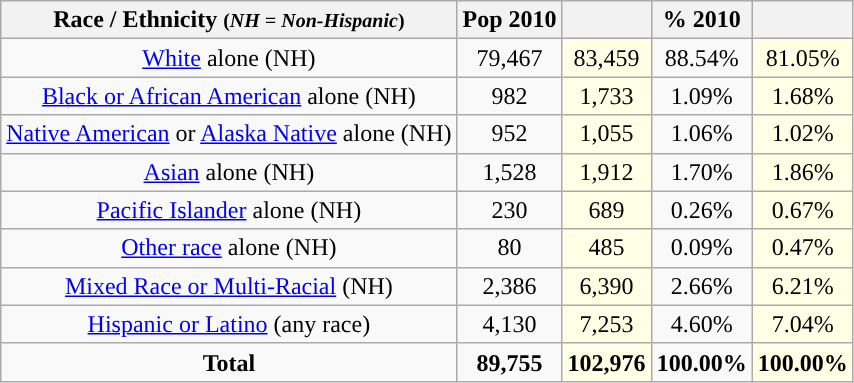<table class="wikitable" style="text-align:center;">
<tr>
<th>Race / Ethnicity <small>(<em>NH = Non-Hispanic</em>)</small></th>
<th>Pop 2010</th>
<th></th>
<th>% 2010</th>
<th></th>
</tr>
<tr>
<td><a href='#'>White</a> alone (NH)</td>
<td>79,467</td>
<td style='background: #ffffe6;'>83,459</td>
<td>88.54%</td>
<td style='background: #ffffe6;'>81.05%</td>
</tr>
<tr>
<td><a href='#'>Black or African American</a> alone (NH)</td>
<td>982</td>
<td style='background: #ffffe6;'>1,733</td>
<td>1.09%</td>
<td style='background: #ffffe6;'>1.68%</td>
</tr>
<tr>
<td><a href='#'>Native American</a> or <a href='#'>Alaska Native</a> alone (NH)</td>
<td>952</td>
<td style='background: #ffffe6;'>1,055</td>
<td>1.06%</td>
<td style='background: #ffffe6;'>1.02%</td>
</tr>
<tr>
<td><a href='#'>Asian</a> alone (NH)</td>
<td>1,528</td>
<td style='background: #ffffe6;'>1,912</td>
<td>1.70%</td>
<td style='background: #ffffe6;'>1.86%</td>
</tr>
<tr>
<td><a href='#'>Pacific Islander</a> alone (NH)</td>
<td>230</td>
<td style='background: #ffffe6;'>689</td>
<td>0.26%</td>
<td style='background: #ffffe6;'>0.67%</td>
</tr>
<tr>
<td><a href='#'>Other race</a> alone (NH)</td>
<td>80</td>
<td style='background: #ffffe6;'>485</td>
<td>0.09%</td>
<td style='background: #ffffe6;'>0.47%</td>
</tr>
<tr>
<td><a href='#'>Mixed Race or Multi-Racial</a> (NH)</td>
<td>2,386</td>
<td style='background: #ffffe6;'>6,390</td>
<td>2.66%</td>
<td style='background: #ffffe6;'>6.21%</td>
</tr>
<tr>
<td><a href='#'>Hispanic or Latino</a> (any race)</td>
<td>4,130</td>
<td style='background: #ffffe6;'>7,253</td>
<td>4.60%</td>
<td style='background: #ffffe6;'>7.04%</td>
</tr>
<tr>
<td><strong>Total</strong></td>
<td><strong>89,755</strong></td>
<td style='background: #ffffe6;'><strong>102,976</strong></td>
<td><strong>100.00%</strong></td>
<td style='background: #ffffe6;'><strong>100.00%</strong></td>
</tr>
</table>
